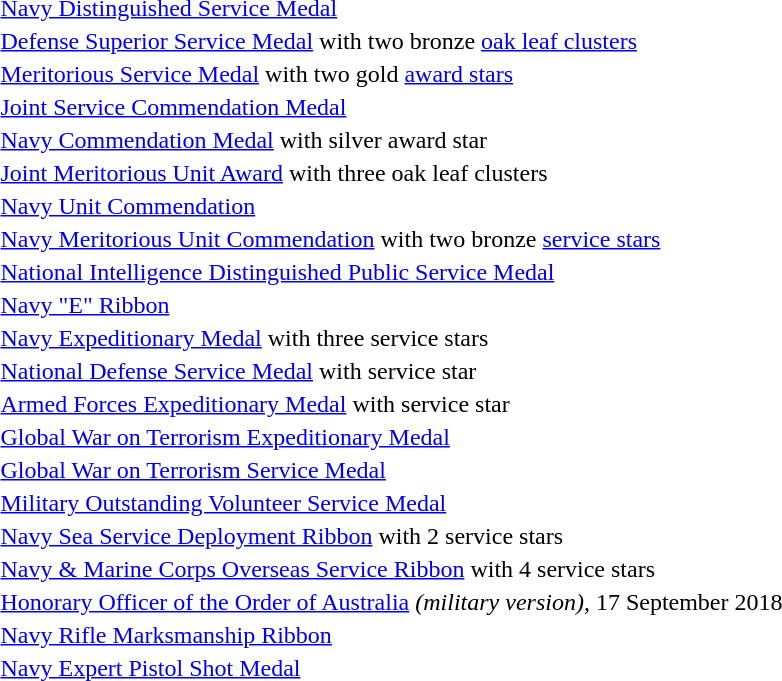<table>
<tr>
<td></td>
<td><a href='#'>Navy Distinguished Service Medal</a></td>
</tr>
<tr>
<td><span></span><span></span></td>
<td><a href='#'>Defense Superior Service Medal</a> with two bronze <a href='#'>oak leaf clusters</a></td>
</tr>
<tr>
<td><span></span><span></span></td>
<td><a href='#'>Meritorious Service Medal</a> with two gold <a href='#'>award stars</a></td>
</tr>
<tr>
<td></td>
<td><a href='#'>Joint Service Commendation Medal</a></td>
</tr>
<tr>
<td></td>
<td><a href='#'>Navy Commendation Medal</a> with silver award star</td>
</tr>
<tr>
<td><span></span><span></span><span></span></td>
<td><a href='#'>Joint Meritorious Unit Award</a> with three oak leaf clusters</td>
</tr>
<tr>
<td></td>
<td><a href='#'>Navy Unit Commendation</a></td>
</tr>
<tr>
<td><span></span><span></span></td>
<td><a href='#'>Navy Meritorious Unit Commendation</a> with two bronze <a href='#'>service stars</a></td>
</tr>
<tr>
<td></td>
<td><a href='#'>National Intelligence Distinguished Public Service Medal</a></td>
</tr>
<tr>
<td></td>
<td><a href='#'>Navy "E" Ribbon</a></td>
</tr>
<tr>
<td><span></span><span></span><span></span></td>
<td><a href='#'>Navy Expeditionary Medal</a> with three service stars</td>
</tr>
<tr>
<td></td>
<td><a href='#'>National Defense Service Medal</a> with service star</td>
</tr>
<tr>
<td></td>
<td><a href='#'>Armed Forces Expeditionary Medal</a> with service star</td>
</tr>
<tr>
<td></td>
<td><a href='#'>Global War on Terrorism Expeditionary Medal</a></td>
</tr>
<tr>
<td></td>
<td><a href='#'>Global War on Terrorism Service Medal</a></td>
</tr>
<tr>
<td></td>
<td><a href='#'>Military Outstanding Volunteer Service Medal</a></td>
</tr>
<tr>
<td><span></span><span></span></td>
<td><a href='#'>Navy Sea Service Deployment Ribbon</a> with 2 service stars</td>
</tr>
<tr>
<td><span></span><span></span><span></span><span></span></td>
<td><a href='#'>Navy & Marine Corps Overseas Service Ribbon</a> with 4 service stars</td>
</tr>
<tr>
<td></td>
<td><a href='#'>Honorary Officer of the Order of Australia</a> <em>(military version)</em>, 17 September 2018</td>
</tr>
<tr>
<td></td>
<td><a href='#'>Navy Rifle Marksmanship Ribbon</a></td>
</tr>
<tr>
<td></td>
<td><a href='#'>Navy Expert Pistol Shot Medal</a></td>
</tr>
</table>
